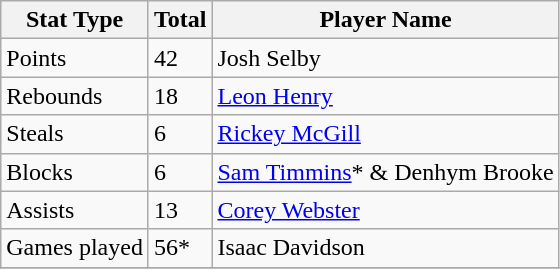<table class="wikitable">
<tr>
<th>Stat Type</th>
<th>Total</th>
<th>Player Name</th>
</tr>
<tr>
<td>Points</td>
<td>42</td>
<td>Josh Selby </td>
</tr>
<tr>
<td>Rebounds</td>
<td>18</td>
<td><a href='#'>Leon Henry</a> </td>
</tr>
<tr>
<td>Steals</td>
<td>6</td>
<td><a href='#'>Rickey McGill</a>  </td>
</tr>
<tr>
<td>Blocks</td>
<td>6</td>
<td><a href='#'>Sam Timmins</a>*  & Denhym Brooke </td>
</tr>
<tr>
<td>Assists</td>
<td>13</td>
<td><a href='#'>Corey Webster</a>  </td>
</tr>
<tr>
<td>Games played</td>
<td>56*</td>
<td>Isaac Davidson </td>
</tr>
<tr>
</tr>
</table>
